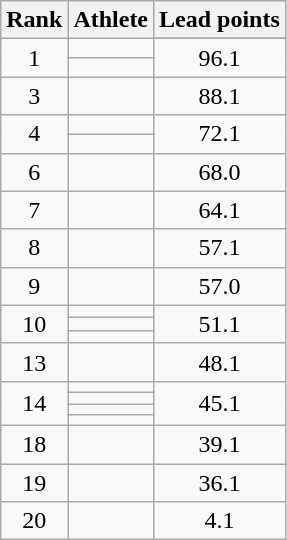<table class="wikitable sortable" style="text-align:center">
<tr>
<th scope="col" rowspan="2">Rank</th>
<th scope="col" rowspan="2">Athlete</th>
<th scope="col">Lead points</th>
</tr>
<tr>
</tr>
<tr>
<td rowspan="2">1</td>
<td align=left></td>
<td rowspan="2">96.1</td>
</tr>
<tr>
<td align=left></td>
</tr>
<tr>
<td>3</td>
<td align=left></td>
<td>88.1</td>
</tr>
<tr>
<td rowspan="2">4</td>
<td align=left></td>
<td rowspan="2">72.1</td>
</tr>
<tr>
<td align=left></td>
</tr>
<tr>
<td>6</td>
<td align=left></td>
<td>68.0</td>
</tr>
<tr>
<td>7</td>
<td align=left></td>
<td>64.1</td>
</tr>
<tr>
<td>8</td>
<td align=left></td>
<td>57.1</td>
</tr>
<tr>
<td>9</td>
<td align=left></td>
<td>57.0</td>
</tr>
<tr>
<td rowspan="3">10</td>
<td align=left></td>
<td rowspan="3">51.1</td>
</tr>
<tr>
<td align=left></td>
</tr>
<tr>
<td align=left></td>
</tr>
<tr>
<td>13</td>
<td align=left></td>
<td>48.1</td>
</tr>
<tr>
<td rowspan="4">14</td>
<td align=left></td>
<td rowspan="4">45.1</td>
</tr>
<tr>
<td align=left></td>
</tr>
<tr>
<td align=left></td>
</tr>
<tr>
<td align=left></td>
</tr>
<tr>
<td>18</td>
<td align=left></td>
<td>39.1</td>
</tr>
<tr>
<td>19</td>
<td align=left></td>
<td>36.1</td>
</tr>
<tr>
<td>20</td>
<td align=left></td>
<td>4.1</td>
</tr>
</table>
